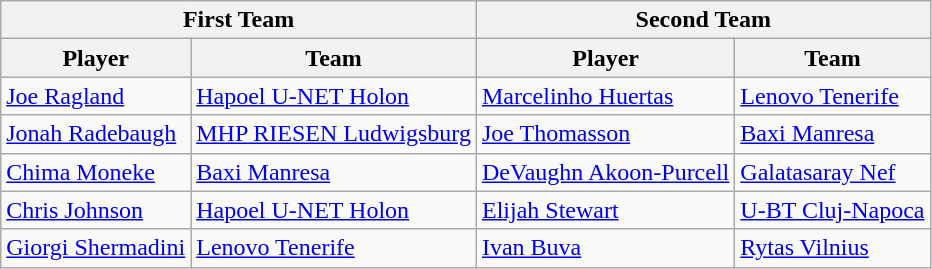<table class="wikitable">
<tr>
<th colspan=2>First Team</th>
<th colspan=2>Second Team</th>
</tr>
<tr>
<th>Player</th>
<th>Team</th>
<th>Player</th>
<th>Team</th>
</tr>
<tr>
<td> <a href='#'>Joe Ragland</a></td>
<td> <a href='#'>Hapoel U-NET Holon</a></td>
<td> <a href='#'>Marcelinho Huertas</a></td>
<td> <a href='#'>Lenovo Tenerife</a></td>
</tr>
<tr>
<td> <a href='#'>Jonah Radebaugh</a></td>
<td> <a href='#'>MHP RIESEN Ludwigsburg</a></td>
<td> <a href='#'>Joe Thomasson</a></td>
<td> <a href='#'>Baxi Manresa</a></td>
</tr>
<tr>
<td> <a href='#'>Chima Moneke</a></td>
<td> <a href='#'>Baxi Manresa</a></td>
<td> <a href='#'>DeVaughn Akoon-Purcell</a></td>
<td> <a href='#'>Galatasaray Nef</a></td>
</tr>
<tr>
<td> <a href='#'>Chris Johnson</a></td>
<td> <a href='#'>Hapoel U-NET Holon</a></td>
<td> <a href='#'>Elijah Stewart</a></td>
<td> <a href='#'>U-BT Cluj-Napoca</a></td>
</tr>
<tr>
<td> <a href='#'>Giorgi Shermadini</a></td>
<td> <a href='#'>Lenovo Tenerife</a></td>
<td> <a href='#'>Ivan Buva</a></td>
<td> <a href='#'>Rytas Vilnius</a></td>
</tr>
</table>
